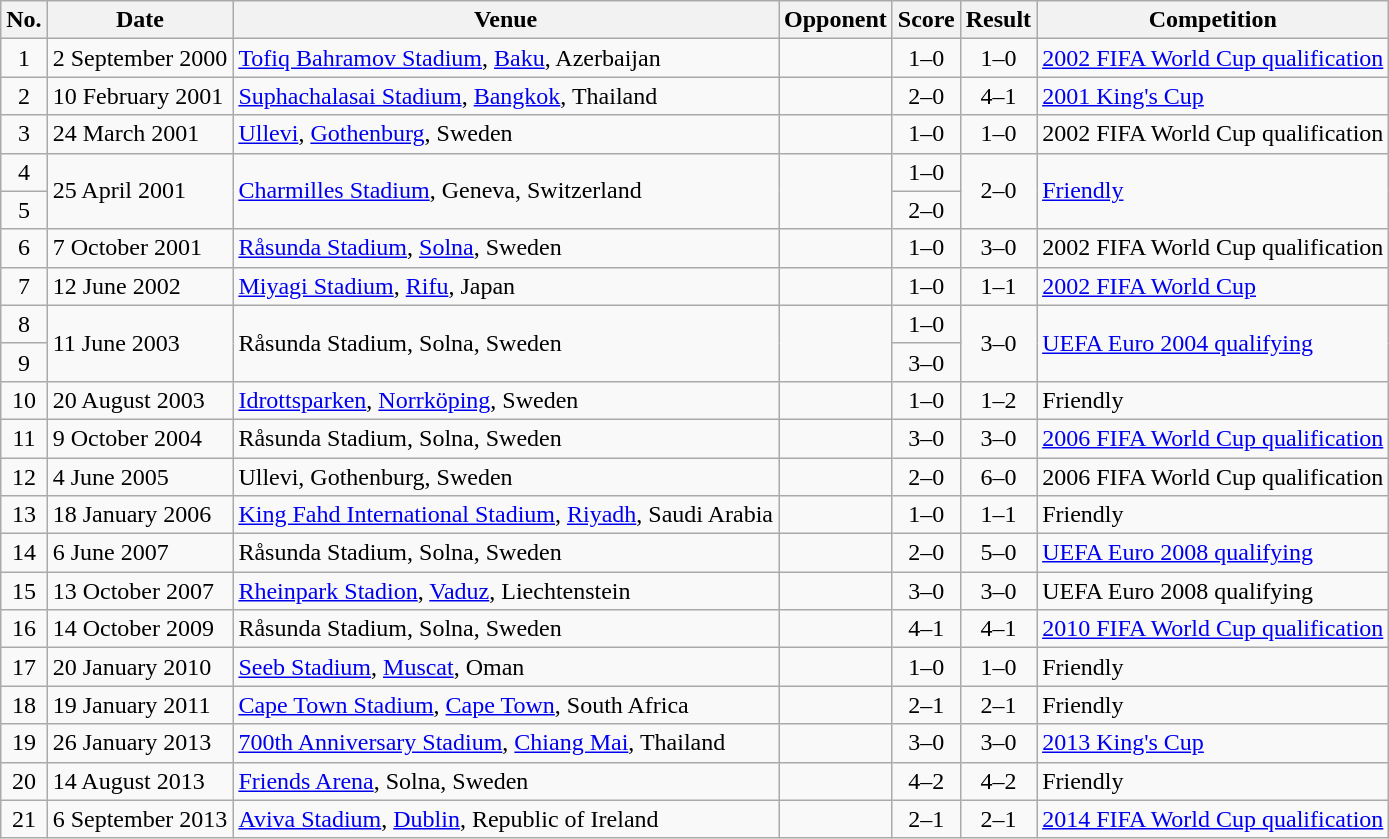<table class="wikitable sortable">
<tr>
<th scope="col">No.</th>
<th scope="col">Date</th>
<th scope="col">Venue</th>
<th scope="col">Opponent</th>
<th scope="col">Score</th>
<th scope="col">Result</th>
<th scope="col">Competition</th>
</tr>
<tr>
<td align="center">1</td>
<td>2 September 2000</td>
<td><a href='#'>Tofiq Bahramov Stadium</a>, <a href='#'>Baku</a>, Azerbaijan</td>
<td></td>
<td align="center">1–0</td>
<td align="center">1–0</td>
<td><a href='#'>2002 FIFA World Cup qualification</a></td>
</tr>
<tr>
<td align="center">2</td>
<td>10 February 2001</td>
<td><a href='#'>Suphachalasai Stadium</a>, <a href='#'>Bangkok</a>, Thailand</td>
<td></td>
<td align="center">2–0</td>
<td align="center">4–1</td>
<td><a href='#'>2001 King's Cup</a></td>
</tr>
<tr>
<td align="center">3</td>
<td>24 March 2001</td>
<td><a href='#'>Ullevi</a>, <a href='#'>Gothenburg</a>, Sweden</td>
<td></td>
<td align="center">1–0</td>
<td align="center">1–0</td>
<td>2002 FIFA World Cup qualification</td>
</tr>
<tr>
<td align="center">4</td>
<td rowspan="2">25 April 2001</td>
<td rowspan="2"><a href='#'>Charmilles Stadium</a>, Geneva, Switzerland</td>
<td rowspan="2"></td>
<td align="center">1–0</td>
<td rowspan="2" style="text-align:center">2–0</td>
<td rowspan="2"><a href='#'>Friendly</a></td>
</tr>
<tr>
<td align="center">5</td>
<td align="center">2–0</td>
</tr>
<tr>
<td align="center">6</td>
<td>7 October 2001</td>
<td><a href='#'>Råsunda Stadium</a>, <a href='#'>Solna</a>, Sweden</td>
<td></td>
<td align="center">1–0</td>
<td align="center">3–0</td>
<td>2002 FIFA World Cup qualification</td>
</tr>
<tr>
<td align="center">7</td>
<td>12 June 2002</td>
<td><a href='#'>Miyagi Stadium</a>, <a href='#'>Rifu</a>, Japan</td>
<td></td>
<td align="center">1–0</td>
<td align="center">1–1</td>
<td><a href='#'>2002 FIFA World Cup</a></td>
</tr>
<tr>
<td align="center">8</td>
<td rowspan="2">11 June 2003</td>
<td rowspan="2">Råsunda Stadium, Solna, Sweden</td>
<td rowspan="2"></td>
<td align="center">1–0</td>
<td rowspan="2" style="text-align:center">3–0</td>
<td rowspan="2"><a href='#'>UEFA Euro 2004 qualifying</a></td>
</tr>
<tr>
<td align="center">9</td>
<td align="center">3–0</td>
</tr>
<tr>
<td align="center">10</td>
<td>20 August 2003</td>
<td><a href='#'>Idrottsparken</a>, <a href='#'>Norrköping</a>, Sweden</td>
<td></td>
<td align="center">1–0</td>
<td align="center">1–2</td>
<td>Friendly</td>
</tr>
<tr>
<td align="center">11</td>
<td>9 October 2004</td>
<td>Råsunda Stadium, Solna, Sweden</td>
<td></td>
<td align="center">3–0</td>
<td align="center">3–0</td>
<td><a href='#'>2006 FIFA World Cup qualification</a></td>
</tr>
<tr>
<td align="center">12</td>
<td>4 June 2005</td>
<td>Ullevi, Gothenburg, Sweden</td>
<td></td>
<td align="center">2–0</td>
<td align="center">6–0</td>
<td>2006 FIFA World Cup qualification</td>
</tr>
<tr>
<td align="center">13</td>
<td>18 January 2006</td>
<td><a href='#'>King Fahd International Stadium</a>, <a href='#'>Riyadh</a>, Saudi Arabia</td>
<td></td>
<td align="center">1–0</td>
<td align="center">1–1</td>
<td>Friendly</td>
</tr>
<tr>
<td align="center">14</td>
<td>6 June 2007</td>
<td>Råsunda Stadium, Solna, Sweden</td>
<td></td>
<td align="center">2–0</td>
<td align="center">5–0</td>
<td><a href='#'>UEFA Euro 2008 qualifying</a></td>
</tr>
<tr>
<td align="center">15</td>
<td>13 October 2007</td>
<td><a href='#'>Rheinpark Stadion</a>, <a href='#'>Vaduz</a>, Liechtenstein</td>
<td></td>
<td align="center">3–0</td>
<td align="center">3–0</td>
<td>UEFA Euro 2008 qualifying</td>
</tr>
<tr>
<td align="center">16</td>
<td>14 October 2009</td>
<td>Råsunda Stadium, Solna, Sweden</td>
<td></td>
<td align="center">4–1</td>
<td align="center">4–1</td>
<td><a href='#'>2010 FIFA World Cup qualification</a></td>
</tr>
<tr>
<td align="center">17</td>
<td>20 January 2010</td>
<td><a href='#'>Seeb Stadium</a>, <a href='#'>Muscat</a>, Oman</td>
<td></td>
<td align="center">1–0</td>
<td align="center">1–0</td>
<td>Friendly</td>
</tr>
<tr>
<td align="center">18</td>
<td>19 January 2011</td>
<td><a href='#'>Cape Town Stadium</a>, <a href='#'>Cape Town</a>, South Africa</td>
<td></td>
<td align="center">2–1</td>
<td align="center">2–1</td>
<td>Friendly</td>
</tr>
<tr>
<td align="center">19</td>
<td>26 January 2013</td>
<td><a href='#'>700th Anniversary Stadium</a>, <a href='#'>Chiang Mai</a>, Thailand</td>
<td></td>
<td align="center">3–0</td>
<td align="center">3–0</td>
<td><a href='#'>2013 King's Cup</a></td>
</tr>
<tr>
<td align="center">20</td>
<td>14 August 2013</td>
<td><a href='#'>Friends Arena</a>, Solna, Sweden</td>
<td></td>
<td align="center">4–2</td>
<td align="center">4–2</td>
<td>Friendly</td>
</tr>
<tr>
<td align="center">21</td>
<td>6 September 2013</td>
<td><a href='#'>Aviva Stadium</a>, <a href='#'>Dublin</a>, Republic of Ireland</td>
<td></td>
<td align="center">2–1</td>
<td align="center">2–1</td>
<td><a href='#'>2014 FIFA World Cup qualification</a></td>
</tr>
</table>
